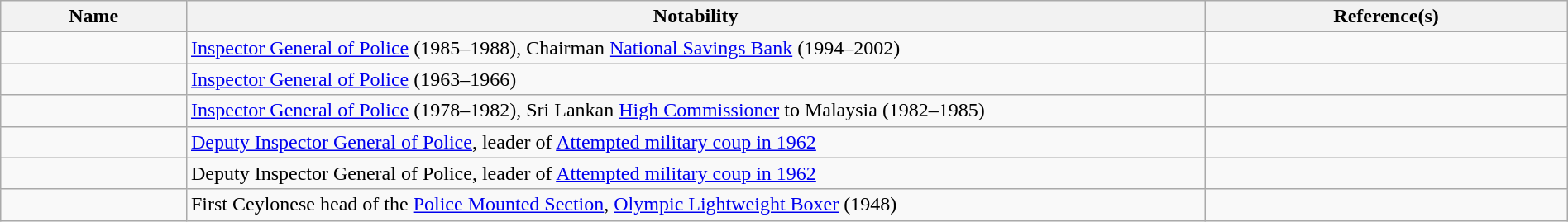<table class="wikitable sortable" style="width:100%">
<tr>
<th style="width:*;">Name</th>
<th style="width:65%;" class="unsortable">Notability</th>
<th style="width:*;" class="unsortable">Reference(s)</th>
</tr>
<tr>
<td></td>
<td><a href='#'>Inspector General of Police</a> (1985–1988), Chairman <a href='#'>National Savings Bank</a> (1994–2002)</td>
<td style="text-align:center;"></td>
</tr>
<tr>
<td></td>
<td><a href='#'>Inspector General of Police</a> (1963–1966)</td>
<td style="text-align:center;"></td>
</tr>
<tr>
<td></td>
<td><a href='#'>Inspector General of Police</a> (1978–1982), Sri Lankan <a href='#'>High Commissioner</a> to Malaysia (1982–1985)</td>
<td style="text-align:center;"></td>
</tr>
<tr>
<td></td>
<td><a href='#'>Deputy Inspector General of Police</a>, leader of <a href='#'>Attempted military coup in 1962</a></td>
<td style="text-align:center;"></td>
</tr>
<tr>
<td></td>
<td>Deputy Inspector General of Police, leader of <a href='#'>Attempted military coup in 1962</a></td>
<td style="text-align:center;"></td>
</tr>
<tr>
<td></td>
<td>First Ceylonese head of the <a href='#'>Police Mounted Section</a>, <a href='#'>Olympic Lightweight Boxer</a> (1948)</td>
<td style="text-align:center;"></td>
</tr>
</table>
